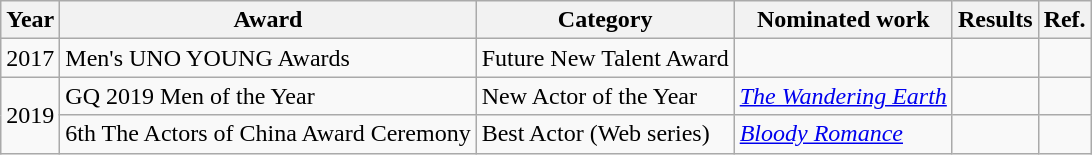<table class="wikitable">
<tr>
<th>Year</th>
<th>Award</th>
<th>Category</th>
<th>Nominated work</th>
<th>Results</th>
<th>Ref.</th>
</tr>
<tr>
<td>2017</td>
<td>Men's UNO YOUNG Awards</td>
<td>Future New Talent Award</td>
<td></td>
<td></td>
<td></td>
</tr>
<tr>
<td rowspan=2>2019</td>
<td>GQ 2019 Men of the Year</td>
<td>New Actor of the Year</td>
<td><em><a href='#'>The Wandering Earth</a></em></td>
<td></td>
<td></td>
</tr>
<tr>
<td>6th The Actors of China Award Ceremony</td>
<td>Best Actor (Web series)</td>
<td><em><a href='#'>Bloody Romance</a></em></td>
<td></td>
<td></td>
</tr>
</table>
